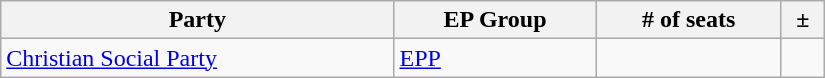<table class="wikitable" style="width:550px;">
<tr>
<th>Party</th>
<th>EP Group</th>
<th># of seats</th>
<th>±</th>
</tr>
<tr>
<td> <a href='#'>Christian Social Party</a></td>
<td> <a href='#'>EPP</a></td>
<td></td>
<td></td>
</tr>
</table>
